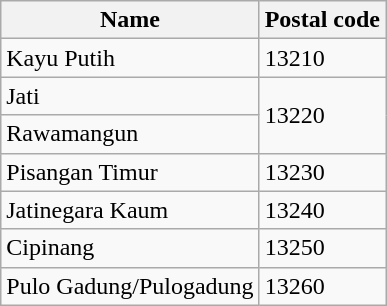<table class=wikitable>
<tr>
<th>Name</th>
<th>Postal code</th>
</tr>
<tr>
<td>Kayu Putih</td>
<td>13210</td>
</tr>
<tr>
<td>Jati</td>
<td rowspan="2">13220</td>
</tr>
<tr>
<td>Rawamangun</td>
</tr>
<tr>
<td>Pisangan Timur</td>
<td>13230</td>
</tr>
<tr>
<td>Jatinegara Kaum</td>
<td>13240</td>
</tr>
<tr>
<td>Cipinang</td>
<td>13250</td>
</tr>
<tr>
<td>Pulo Gadung/Pulogadung</td>
<td>13260</td>
</tr>
</table>
